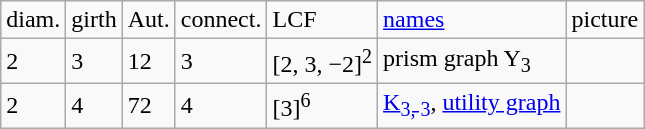<table class="wikitable">
<tr>
<td>diam.</td>
<td>girth</td>
<td>Aut.</td>
<td>connect.</td>
<td>LCF</td>
<td><a href='#'>names</a></td>
<td>picture</td>
</tr>
<tr>
<td>2</td>
<td>3</td>
<td>12</td>
<td>3</td>
<td>[2, 3, −2]<sup>2</sup></td>
<td>prism graph Y<sub>3</sub></td>
<td></td>
</tr>
<tr>
<td>2</td>
<td>4</td>
<td>72</td>
<td>4</td>
<td>[3]<sup>6</sup></td>
<td><a href='#'>K<sub>3, 3</sub></a>,  <a href='#'>utility graph</a></td>
<td></td>
</tr>
</table>
